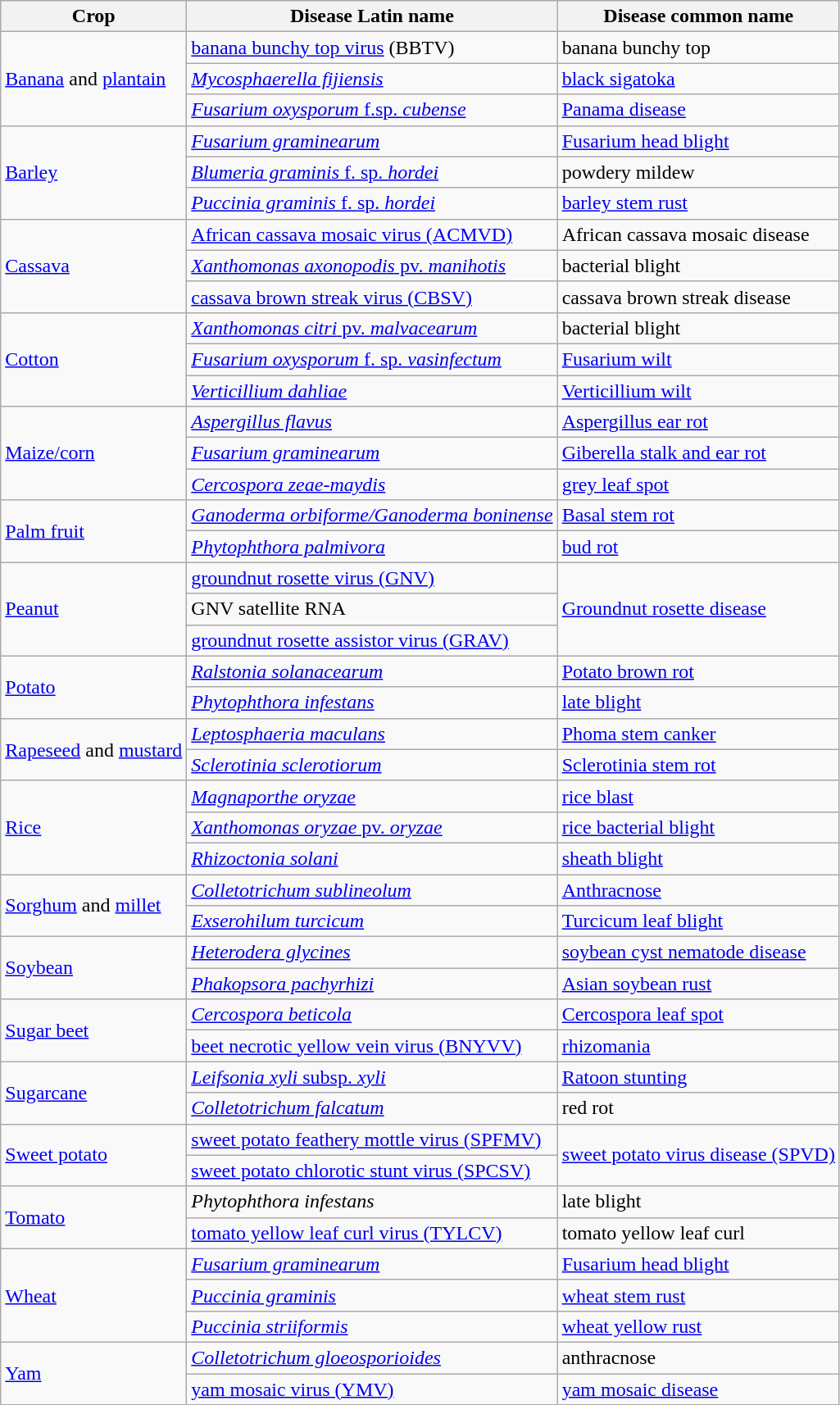<table class="wikitable">
<tr>
<th>Crop</th>
<th>Disease Latin name</th>
<th>Disease common name</th>
</tr>
<tr>
<td rowspan=3><a href='#'>Banana</a> and <a href='#'>plantain</a></td>
<td><a href='#'>banana bunchy top virus</a> (BBTV)</td>
<td>banana bunchy top</td>
</tr>
<tr>
<td><em><a href='#'>Mycosphaerella fijiensis</a></em></td>
<td><a href='#'>black sigatoka</a></td>
</tr>
<tr>
<td><a href='#'><em>Fusarium oxysporum</em> f.sp. <em>cubense</em></a></td>
<td><a href='#'>Panama disease</a></td>
</tr>
<tr>
<td rowspan=3><a href='#'>Barley</a></td>
<td><em><a href='#'>Fusarium graminearum</a></em></td>
<td><a href='#'>Fusarium head blight</a></td>
</tr>
<tr>
<td><a href='#'><em>Blumeria graminis</em> f. sp. <em>hordei</em></a></td>
<td>powdery mildew</td>
</tr>
<tr>
<td><a href='#'><em>Puccinia graminis</em> f. sp. <em>hordei</em></a></td>
<td><a href='#'>barley stem rust</a></td>
</tr>
<tr>
<td rowspan=3><a href='#'>Cassava</a></td>
<td><a href='#'>African cassava mosaic virus (ACMVD)</a></td>
<td>African cassava mosaic disease</td>
</tr>
<tr>
<td><a href='#'><em>Xanthomonas axonopodis</em> pv. <em>manihotis</em></a></td>
<td>bacterial blight</td>
</tr>
<tr>
<td><a href='#'>cassava brown streak virus (CBSV)</a></td>
<td>cassava brown streak disease</td>
</tr>
<tr>
<td rowspan=3><a href='#'>Cotton</a></td>
<td><a href='#'><em>Xanthomonas citri</em> pv. <em>malvacearum</em></a></td>
<td>bacterial blight</td>
</tr>
<tr>
<td><a href='#'><em>Fusarium oxysporum</em> f. sp. <em>vasinfectum</em></a></td>
<td><a href='#'>Fusarium wilt</a></td>
</tr>
<tr>
<td><em><a href='#'>Verticillium dahliae</a></em></td>
<td><a href='#'>Verticillium wilt</a></td>
</tr>
<tr>
<td rowspan=3><a href='#'>Maize/corn</a></td>
<td><em><a href='#'>Aspergillus flavus</a></em></td>
<td><a href='#'>Aspergillus ear rot</a></td>
</tr>
<tr>
<td><em><a href='#'>Fusarium graminearum</a></em></td>
<td><a href='#'>Giberella stalk and ear rot</a></td>
</tr>
<tr>
<td><em><a href='#'>Cercospora zeae-maydis</a></em></td>
<td><a href='#'>grey leaf spot</a></td>
</tr>
<tr>
<td rowspan=2><a href='#'>Palm fruit</a></td>
<td><em><a href='#'>Ganoderma orbiforme/Ganoderma boninense</a></em></td>
<td><a href='#'>Basal stem rot</a></td>
</tr>
<tr>
<td><em><a href='#'>Phytophthora palmivora</a></em></td>
<td><a href='#'>bud rot</a></td>
</tr>
<tr>
<td rowspan=3><a href='#'>Peanut</a></td>
<td><a href='#'>groundnut rosette virus (GNV)</a></td>
<td rowspan=3><a href='#'>Groundnut rosette disease</a></td>
</tr>
<tr>
<td>GNV satellite RNA</td>
</tr>
<tr>
<td><a href='#'>groundnut rosette assistor virus (GRAV)</a></td>
</tr>
<tr>
<td rowspan=2><a href='#'>Potato</a></td>
<td><em><a href='#'>Ralstonia solanacearum</a></em></td>
<td><a href='#'>Potato brown rot</a></td>
</tr>
<tr>
<td><em><a href='#'>Phytophthora infestans</a></em></td>
<td><a href='#'>late blight</a></td>
</tr>
<tr>
<td rowspan=2><a href='#'>Rapeseed</a> and <a href='#'>mustard</a></td>
<td><em><a href='#'>Leptosphaeria maculans</a></em></td>
<td><a href='#'>Phoma stem canker</a></td>
</tr>
<tr>
<td><em><a href='#'>Sclerotinia sclerotiorum</a></em></td>
<td><a href='#'>Sclerotinia stem rot</a></td>
</tr>
<tr>
<td rowspan=3><a href='#'>Rice</a></td>
<td><em><a href='#'>Magnaporthe oryzae</a></em></td>
<td><a href='#'>rice blast</a></td>
</tr>
<tr>
<td><a href='#'><em>Xanthomonas oryzae</em> pv. <em>oryzae</em></a></td>
<td><a href='#'>rice bacterial blight</a></td>
</tr>
<tr>
<td><em><a href='#'>Rhizoctonia solani</a></em></td>
<td><a href='#'>sheath blight</a></td>
</tr>
<tr>
<td rowspan=2><a href='#'>Sorghum</a> and <a href='#'>millet</a></td>
<td><em><a href='#'>Colletotrichum sublineolum</a></em></td>
<td><a href='#'>Anthracnose</a></td>
</tr>
<tr>
<td><em><a href='#'>Exserohilum turcicum</a></em></td>
<td><a href='#'>Turcicum leaf blight</a></td>
</tr>
<tr>
<td rowspan=2><a href='#'>Soybean</a></td>
<td><em><a href='#'>Heterodera glycines</a></em></td>
<td><a href='#'>soybean cyst nematode disease</a></td>
</tr>
<tr>
<td><em><a href='#'>Phakopsora pachyrhizi</a></em></td>
<td><a href='#'>Asian soybean rust</a></td>
</tr>
<tr>
<td rowspan=2><a href='#'>Sugar beet</a></td>
<td><em><a href='#'>Cercospora beticola</a></em></td>
<td><a href='#'>Cercospora leaf spot</a></td>
</tr>
<tr>
<td><a href='#'>beet necrotic yellow vein virus (BNYVV)</a></td>
<td><a href='#'>rhizomania</a></td>
</tr>
<tr>
<td rowspan=2><a href='#'>Sugarcane</a></td>
<td><a href='#'><em>Leifsonia xyli</em> subsp. <em>xyli</em></a></td>
<td><a href='#'>Ratoon stunting</a></td>
</tr>
<tr>
<td><em><a href='#'>Colletotrichum falcatum</a></em></td>
<td>red rot</td>
</tr>
<tr>
<td rowspan=2><a href='#'>Sweet potato</a></td>
<td><a href='#'>sweet potato feathery mottle virus (SPFMV)</a></td>
<td rowspan=2><a href='#'>sweet potato virus disease (SPVD)</a></td>
</tr>
<tr>
<td><a href='#'>sweet potato chlorotic stunt virus (SPCSV)</a></td>
</tr>
<tr>
<td rowspan=2><a href='#'>Tomato</a></td>
<td><em>Phytophthora infestans</em></td>
<td>late blight</td>
</tr>
<tr>
<td><a href='#'>tomato yellow leaf curl virus (TYLCV)</a></td>
<td>tomato yellow leaf curl</td>
</tr>
<tr>
<td rowspan=3><a href='#'>Wheat</a></td>
<td><em><a href='#'>Fusarium graminearum</a></em></td>
<td><a href='#'>Fusarium head blight</a></td>
</tr>
<tr>
<td><em><a href='#'>Puccinia graminis</a></em></td>
<td><a href='#'>wheat stem rust</a></td>
</tr>
<tr>
<td><em><a href='#'>Puccinia striiformis</a></em></td>
<td><a href='#'>wheat yellow rust</a></td>
</tr>
<tr>
<td rowspan=2><a href='#'>Yam</a></td>
<td><em><a href='#'>Colletotrichum gloeosporioides</a></em></td>
<td>anthracnose</td>
</tr>
<tr>
<td><a href='#'>yam mosaic virus (YMV)</a></td>
<td><a href='#'>yam mosaic disease</a></td>
</tr>
</table>
